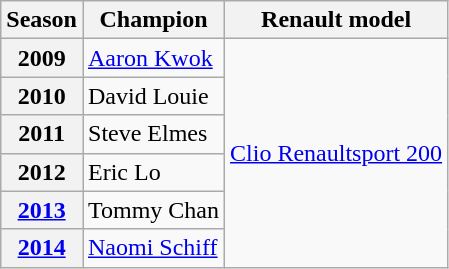<table class="wikitable">
<tr>
<th>Season</th>
<th>Champion</th>
<th>Renault model</th>
</tr>
<tr>
<th>2009</th>
<td> <a href='#'>Aaron Kwok</a></td>
<td rowspan=6><a href='#'>Clio Renaultsport 200</a></td>
</tr>
<tr>
<th>2010</th>
<td> David Louie</td>
</tr>
<tr>
<th>2011</th>
<td> Steve Elmes</td>
</tr>
<tr>
<th>2012</th>
<td> Eric Lo</td>
</tr>
<tr>
<th><a href='#'>2013</a></th>
<td> Tommy Chan</td>
</tr>
<tr>
<th><a href='#'>2014</a></th>
<td> <a href='#'>Naomi Schiff</a></td>
</tr>
</table>
